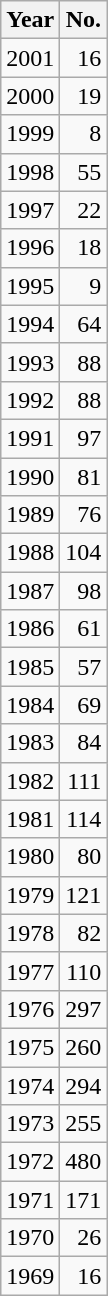<table class="wikitable sortable">
<tr>
<th scope="col">Year</th>
<th scope="col">No.</th>
</tr>
<tr>
<td>2001</td>
<td style="text-align:right;">16</td>
</tr>
<tr>
<td>2000</td>
<td style="text-align:right;">19</td>
</tr>
<tr>
<td>1999</td>
<td style="text-align:right;">8</td>
</tr>
<tr>
<td>1998</td>
<td style="text-align:right;">55</td>
</tr>
<tr>
<td>1997</td>
<td style="text-align:right;">22</td>
</tr>
<tr>
<td>1996</td>
<td style="text-align:right;">18</td>
</tr>
<tr>
<td>1995</td>
<td style="text-align:right;">9</td>
</tr>
<tr>
<td>1994</td>
<td style="text-align:right;">64</td>
</tr>
<tr>
<td>1993</td>
<td style="text-align:right;">88</td>
</tr>
<tr>
<td>1992</td>
<td style="text-align:right;">88</td>
</tr>
<tr>
<td>1991</td>
<td style="text-align:right;">97</td>
</tr>
<tr>
<td>1990</td>
<td style="text-align:right;">81</td>
</tr>
<tr>
<td>1989</td>
<td style="text-align:right;">76</td>
</tr>
<tr>
<td>1988</td>
<td style="text-align:right;">104</td>
</tr>
<tr>
<td>1987</td>
<td style="text-align:right;">98</td>
</tr>
<tr>
<td>1986</td>
<td style="text-align:right;">61</td>
</tr>
<tr>
<td>1985</td>
<td style="text-align:right;">57</td>
</tr>
<tr>
<td>1984</td>
<td style="text-align:right;">69</td>
</tr>
<tr>
<td>1983</td>
<td style="text-align:right;">84</td>
</tr>
<tr>
<td>1982</td>
<td style="text-align:right;">111</td>
</tr>
<tr>
<td>1981</td>
<td style="text-align:right;">114</td>
</tr>
<tr>
<td>1980</td>
<td style="text-align:right;">80</td>
</tr>
<tr>
<td>1979</td>
<td style="text-align:right;">121</td>
</tr>
<tr>
<td>1978</td>
<td style="text-align:right;">82</td>
</tr>
<tr>
<td>1977</td>
<td style="text-align:right;">110</td>
</tr>
<tr>
<td>1976</td>
<td style="text-align:right;">297</td>
</tr>
<tr>
<td>1975</td>
<td style="text-align:right;">260</td>
</tr>
<tr>
<td>1974</td>
<td style="text-align:right;">294</td>
</tr>
<tr>
<td>1973</td>
<td style="text-align:right;">255</td>
</tr>
<tr>
<td>1972</td>
<td style="text-align:right;">480</td>
</tr>
<tr>
<td>1971</td>
<td style="text-align:right;">171</td>
</tr>
<tr>
<td>1970</td>
<td style="text-align:right;">26</td>
</tr>
<tr>
<td>1969</td>
<td style="text-align:right;">16</td>
</tr>
</table>
